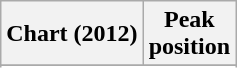<table class="wikitable sortable plainrowheaders">
<tr>
<th scope="col">Chart (2012)</th>
<th scope="col">Peak<br>position</th>
</tr>
<tr>
</tr>
<tr>
</tr>
<tr>
</tr>
</table>
